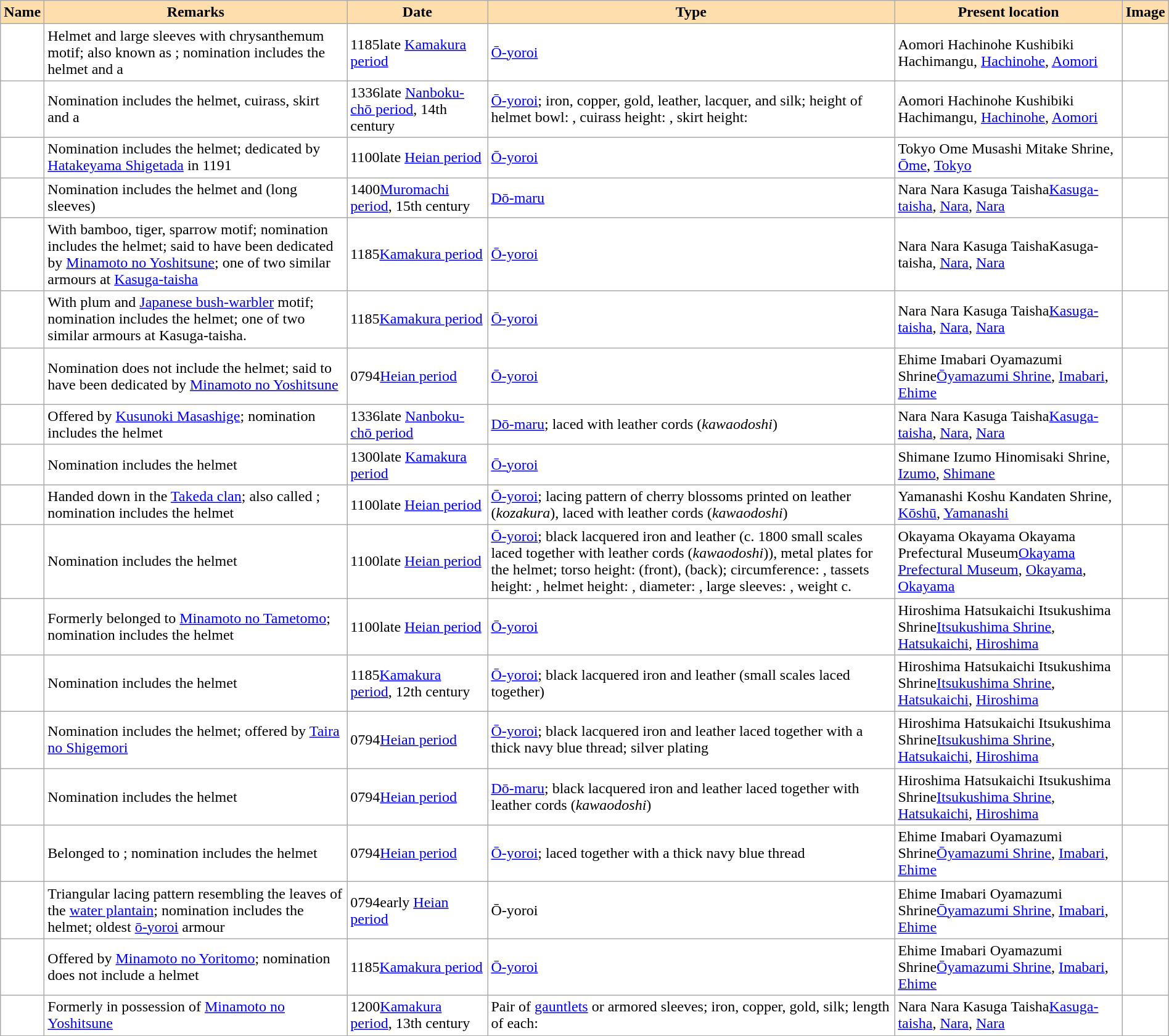<table class="wikitable sortable" width="100%" style="background:#ffffff;">
<tr>
<th align="left" style="background:#ffdead;">Name</th>
<th align="left" style="background:#ffdead;" class="unsortable">Remarks</th>
<th align="left" style="background:#ffdead;">Date</th>
<th align="left" style="background:#ffdead;" class="unsortable">Type</th>
<th align="left" style="background:#ffdead;">Present location</th>
<th align="left" style="background:#ffdead;" class="unsortable">Image</th>
</tr>
<tr>
<td></td>
<td>Helmet and large sleeves with chrysanthemum motif; also known as ; nomination includes the helmet and a </td>
<td><span>1185</span>late <a href='#'>Kamakura period</a></td>
<td><a href='#'>Ō-yoroi</a></td>
<td><span>Aomori Hachinohe Kushibiki Hachimangu</span>, <a href='#'>Hachinohe</a>, <a href='#'>Aomori</a></td>
<td></td>
</tr>
<tr>
<td></td>
<td>Nomination includes the helmet, cuirass, skirt and a </td>
<td><span>1336</span>late <a href='#'>Nanboku-chō period</a>, 14th century</td>
<td><a href='#'>Ō-yoroi</a>; iron, copper, gold, leather, lacquer, and silk; height of helmet bowl: , cuirass height: , skirt height: </td>
<td><span>Aomori Hachinohe Kushibiki Hachimangu</span>, <a href='#'>Hachinohe</a>, <a href='#'>Aomori</a></td>
<td></td>
</tr>
<tr>
<td></td>
<td>Nomination includes the helmet; dedicated by <a href='#'>Hatakeyama Shigetada</a> in 1191</td>
<td><span>1100</span>late <a href='#'>Heian period</a></td>
<td><a href='#'>Ō-yoroi</a></td>
<td><span>Tokyo Ome Musashi Mitake Shrine</span>, <a href='#'>Ōme</a>, <a href='#'>Tokyo</a></td>
<td></td>
</tr>
<tr>
<td></td>
<td>Nomination includes the helmet and  (long sleeves)</td>
<td><span>1400</span><a href='#'>Muromachi period</a>, 15th century</td>
<td><a href='#'>Dō-maru</a></td>
<td><span>Nara Nara Kasuga Taisha</span><a href='#'>Kasuga-taisha</a>, <a href='#'>Nara</a>, <a href='#'>Nara</a></td>
<td></td>
</tr>
<tr>
<td></td>
<td>With bamboo, tiger, sparrow motif; nomination includes the helmet; said to have been dedicated by <a href='#'>Minamoto no Yoshitsune</a>; one of two similar armours at <a href='#'>Kasuga-taisha</a></td>
<td><span>1185</span><a href='#'>Kamakura period</a></td>
<td><a href='#'>Ō-yoroi</a></td>
<td><span>Nara Nara Kasuga Taisha</span>Kasuga-taisha, <a href='#'>Nara</a>, <a href='#'>Nara</a></td>
<td></td>
</tr>
<tr>
<td></td>
<td>With plum and <a href='#'>Japanese bush-warbler</a> motif; nomination includes the helmet; one of two similar armours at Kasuga-taisha.</td>
<td><span>1185</span><a href='#'>Kamakura period</a></td>
<td><a href='#'>Ō-yoroi</a></td>
<td><span>Nara Nara Kasuga Taisha</span><a href='#'>Kasuga-taisha</a>, <a href='#'>Nara</a>, <a href='#'>Nara</a></td>
<td></td>
</tr>
<tr>
<td></td>
<td>Nomination does not include the helmet; said to have been dedicated by <a href='#'>Minamoto no Yoshitsune</a></td>
<td><span>0794</span><a href='#'>Heian period</a></td>
<td><a href='#'>Ō-yoroi</a></td>
<td><span>Ehime Imabari Oyamazumi Shrine</span><a href='#'>Ōyamazumi Shrine</a>, <a href='#'>Imabari</a>, <a href='#'>Ehime</a></td>
<td></td>
</tr>
<tr>
<td></td>
<td>Offered by <a href='#'>Kusunoki Masashige</a>; nomination includes the helmet</td>
<td><span>1336</span>late <a href='#'>Nanboku-chō period</a></td>
<td><a href='#'>Dō-maru</a>; laced with leather cords (<em>kawaodoshi</em>)</td>
<td><span>Nara Nara Kasuga Taisha</span><a href='#'>Kasuga-taisha</a>, <a href='#'>Nara</a>, <a href='#'>Nara</a></td>
<td></td>
</tr>
<tr>
<td></td>
<td>Nomination includes the helmet</td>
<td><span>1300</span>late <a href='#'>Kamakura period</a></td>
<td><a href='#'>Ō-yoroi</a></td>
<td><span>Shimane Izumo Hinomisaki Shrine</span>, <a href='#'>Izumo</a>, <a href='#'>Shimane</a></td>
<td></td>
</tr>
<tr>
<td></td>
<td>Handed down in the <a href='#'>Takeda clan</a>; also called ; nomination includes the helmet</td>
<td><span>1100</span>late <a href='#'>Heian period</a></td>
<td><a href='#'>Ō-yoroi</a>; lacing pattern of cherry blossoms printed on leather (<em>kozakura</em>), laced with leather cords (<em>kawaodoshi</em>)</td>
<td><span>Yamanashi Koshu Kandaten Shrine</span>, <a href='#'>Kōshū</a>, <a href='#'>Yamanashi</a></td>
<td></td>
</tr>
<tr>
<td></td>
<td>Nomination includes the helmet</td>
<td><span>1100</span>late <a href='#'>Heian period</a></td>
<td><a href='#'>Ō-yoroi</a>; black lacquered iron and leather  (c. 1800 small scales laced together with leather cords (<em>kawaodoshi</em>)), metal plates for the helmet; torso height:  (front),  (back); circumference: , tassets height: , helmet height: , diameter: , large sleeves: , weight c. </td>
<td><span>Okayama Okayama Okayama Prefectural Museum</span><a href='#'>Okayama Prefectural Museum</a>, <a href='#'>Okayama</a>, <a href='#'>Okayama</a></td>
<td></td>
</tr>
<tr>
<td></td>
<td>Formerly belonged to <a href='#'>Minamoto no Tametomo</a>; nomination includes the helmet</td>
<td><span>1100</span>late <a href='#'>Heian period</a></td>
<td><a href='#'>Ō-yoroi</a></td>
<td><span>Hiroshima Hatsukaichi Itsukushima Shrine</span><a href='#'>Itsukushima Shrine</a>, <a href='#'>Hatsukaichi</a>, <a href='#'>Hiroshima</a></td>
<td></td>
</tr>
<tr>
<td></td>
<td>Nomination includes the helmet</td>
<td><span>1185</span><a href='#'>Kamakura period</a>, 12th century</td>
<td><a href='#'>Ō-yoroi</a>; black lacquered iron and leather  (small scales laced together)</td>
<td><span>Hiroshima Hatsukaichi Itsukushima Shrine</span><a href='#'>Itsukushima Shrine</a>, <a href='#'>Hatsukaichi</a>, <a href='#'>Hiroshima</a></td>
<td></td>
</tr>
<tr>
<td></td>
<td>Nomination includes the helmet; offered by <a href='#'>Taira no Shigemori</a></td>
<td><span>0794</span><a href='#'>Heian period</a></td>
<td><a href='#'>Ō-yoroi</a>; black lacquered iron and leather  laced together with a thick navy blue thread; silver plating</td>
<td><span>Hiroshima Hatsukaichi Itsukushima Shrine</span><a href='#'>Itsukushima Shrine</a>, <a href='#'>Hatsukaichi</a>, <a href='#'>Hiroshima</a></td>
<td></td>
</tr>
<tr>
<td></td>
<td>Nomination includes the helmet</td>
<td><span>0794</span><a href='#'>Heian period</a></td>
<td><a href='#'>Dō-maru</a>; black lacquered iron and leather  laced together with leather cords (<em>kawaodoshi</em>)</td>
<td><span>Hiroshima Hatsukaichi Itsukushima Shrine</span><a href='#'>Itsukushima Shrine</a>, <a href='#'>Hatsukaichi</a>, <a href='#'>Hiroshima</a></td>
<td></td>
</tr>
<tr>
<td></td>
<td>Belonged to ; nomination includes the helmet</td>
<td><span>0794</span><a href='#'>Heian period</a></td>
<td><a href='#'>Ō-yoroi</a>;  laced together with a thick navy blue thread</td>
<td><span>Ehime Imabari Oyamazumi Shrine</span><a href='#'>Ōyamazumi Shrine</a>, <a href='#'>Imabari</a>, <a href='#'>Ehime</a></td>
<td></td>
</tr>
<tr>
<td></td>
<td>Triangular lacing pattern resembling the leaves of the <a href='#'>water plantain</a>; nomination includes the helmet; oldest <a href='#'>ō-yoroi</a> armour</td>
<td><span>0794</span>early <a href='#'>Heian period</a></td>
<td>Ō-yoroi</td>
<td><span>Ehime Imabari Oyamazumi Shrine</span><a href='#'>Ōyamazumi Shrine</a>, <a href='#'>Imabari</a>, <a href='#'>Ehime</a></td>
<td></td>
</tr>
<tr>
<td></td>
<td>Offered by <a href='#'>Minamoto no Yoritomo</a>; nomination does not include a helmet</td>
<td><span>1185</span><a href='#'>Kamakura period</a></td>
<td><a href='#'>Ō-yoroi</a></td>
<td><span>Ehime Imabari Oyamazumi Shrine</span><a href='#'>Ōyamazumi Shrine</a>, <a href='#'>Imabari</a>, <a href='#'>Ehime</a></td>
<td></td>
</tr>
<tr>
<td></td>
<td>Formerly in possession of <a href='#'>Minamoto no Yoshitsune</a></td>
<td><span>1200</span><a href='#'>Kamakura period</a>, 13th century</td>
<td>Pair of <a href='#'>gauntlets</a> or armored sleeves; iron, copper, gold, silk; length of each: </td>
<td><span>Nara Nara Kasuga Taisha</span><a href='#'>Kasuga-taisha</a>, <a href='#'>Nara</a>, <a href='#'>Nara</a></td>
<td></td>
</tr>
</table>
